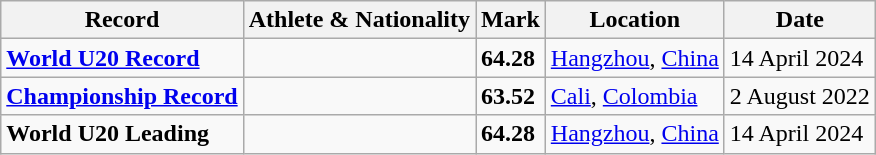<table class="wikitable">
<tr>
<th scope="col">Record</th>
<th scope="col">Athlete & Nationality</th>
<th scope="col">Mark</th>
<th scope="col">Location</th>
<th scope="col">Date</th>
</tr>
<tr>
<td><strong><a href='#'>World U20 Record</a></strong></td>
<td></td>
<td><strong>64.28</strong></td>
<td><a href='#'>Hangzhou</a>, <a href='#'>China</a></td>
<td>14 April 2024</td>
</tr>
<tr>
<td><strong><a href='#'>Championship Record</a></strong></td>
<td></td>
<td><strong>63.52</strong></td>
<td><a href='#'>Cali</a>, <a href='#'>Colombia</a></td>
<td>2 August 2022</td>
</tr>
<tr>
<td><strong>World U20 Leading</strong></td>
<td></td>
<td><strong>64.28</strong></td>
<td><a href='#'>Hangzhou</a>, <a href='#'>China</a></td>
<td>14 April 2024</td>
</tr>
</table>
